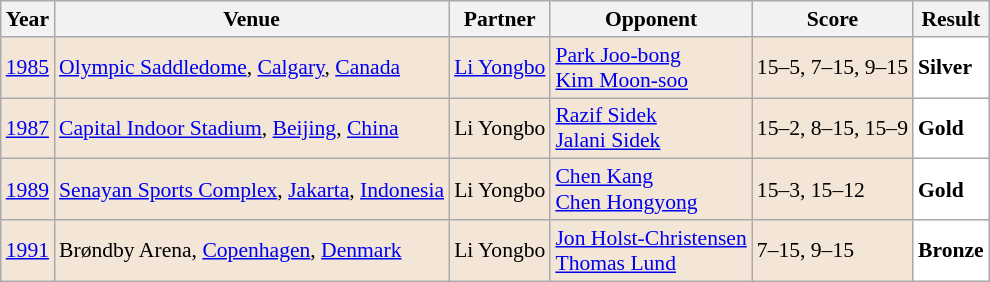<table class="sortable wikitable" style="font-size: 90%;">
<tr>
<th>Year</th>
<th>Venue</th>
<th>Partner</th>
<th>Opponent</th>
<th>Score</th>
<th>Result</th>
</tr>
<tr style="background:#F3E6D7">
<td align="center"><a href='#'>1985</a></td>
<td align="left"><a href='#'>Olympic Saddledome</a>, <a href='#'>Calgary</a>, <a href='#'>Canada</a></td>
<td align="left"> <a href='#'>Li Yongbo</a></td>
<td align="left"> <a href='#'>Park Joo-bong</a><br> <a href='#'>Kim Moon-soo</a></td>
<td align="left">15–5, 7–15, 9–15</td>
<td style="text-align:left; background:white"> <strong>Silver</strong></td>
</tr>
<tr style="background:#F3E6D7">
<td align="center"><a href='#'>1987</a></td>
<td align="left"><a href='#'>Capital Indoor Stadium</a>, <a href='#'>Beijing</a>, <a href='#'>China</a></td>
<td align="left"> Li Yongbo</td>
<td align="left"> <a href='#'>Razif Sidek</a><br> <a href='#'>Jalani Sidek</a></td>
<td align="left">15–2, 8–15, 15–9</td>
<td style="text-align:left; background:white"> <strong>Gold</strong></td>
</tr>
<tr style="background:#F3E6D7">
<td align="center"><a href='#'>1989</a></td>
<td align="left"><a href='#'>Senayan Sports Complex</a>, <a href='#'>Jakarta</a>, <a href='#'>Indonesia</a></td>
<td align="left"> Li Yongbo</td>
<td align="left"> <a href='#'>Chen Kang</a><br> <a href='#'>Chen Hongyong</a></td>
<td align="left">15–3, 15–12</td>
<td style="text-align:left; background:white"> <strong>Gold</strong></td>
</tr>
<tr style="background:#F3E6D7">
<td align="center"><a href='#'>1991</a></td>
<td align="left">Brøndby Arena, <a href='#'>Copenhagen</a>, <a href='#'>Denmark</a></td>
<td align="left"> Li Yongbo</td>
<td align="left"> <a href='#'>Jon Holst-Christensen</a><br> <a href='#'>Thomas Lund</a></td>
<td align="left">7–15, 9–15</td>
<td style="text-align:left; background:white"> <strong>Bronze</strong></td>
</tr>
</table>
